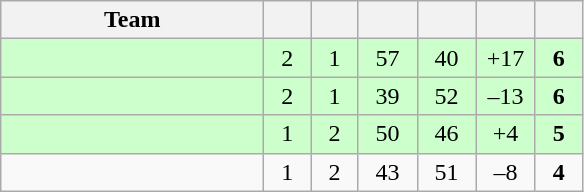<table class="wikitable" style="text-align:center;">
<tr>
<th style="width:10.5em;">Team</th>
<th style="width:1.5em;"></th>
<th style="width:1.5em;"></th>
<th style="width:2.0em;"></th>
<th style="width:2.0em;"></th>
<th style="width:2.0em;"></th>
<th style="width:1.5em;"></th>
</tr>
<tr bgcolor="#cfc">
<td align="left"></td>
<td>2</td>
<td>1</td>
<td>57</td>
<td>40</td>
<td>+17</td>
<td><strong>6</strong></td>
</tr>
<tr bgcolor="#cfc">
<td align="left"></td>
<td>2</td>
<td>1</td>
<td>39</td>
<td>52</td>
<td>–13</td>
<td><strong>6</strong></td>
</tr>
<tr bgcolor="#cfc">
<td align="left"></td>
<td>1</td>
<td>2</td>
<td>50</td>
<td>46</td>
<td>+4</td>
<td><strong>5</strong></td>
</tr>
<tr>
<td align="left"></td>
<td>1</td>
<td>2</td>
<td>43</td>
<td>51</td>
<td>–8</td>
<td><strong>4</strong></td>
</tr>
</table>
